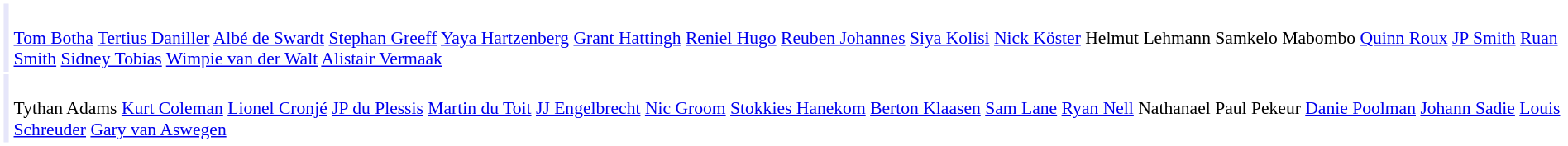<table cellpadding="2" style="border: 1px solid white; font-size:90%;">
<tr>
<td colspan="2" align="right" bgcolor="lavender"></td>
<td align="left"><br><a href='#'>Tom Botha</a>
<a href='#'>Tertius Daniller</a>
<a href='#'>Albé de Swardt</a>
<a href='#'>Stephan Greeff</a>
<a href='#'>Yaya Hartzenberg</a>
<a href='#'>Grant Hattingh</a>
<a href='#'>Reniel Hugo</a>
<a href='#'>Reuben Johannes</a>
<a href='#'>Siya Kolisi</a>
<a href='#'>Nick Köster</a>
Helmut Lehmann
Samkelo Mabombo
<a href='#'>Quinn Roux</a>
<a href='#'>JP Smith</a>
<a href='#'>Ruan Smith</a>
<a href='#'>Sidney Tobias</a>
<a href='#'>Wimpie van der Walt</a>
<a href='#'>Alistair Vermaak</a></td>
</tr>
<tr>
<td colspan="2" align="right" bgcolor="lavender"></td>
<td align="left"><br>Tythan Adams
<a href='#'>Kurt Coleman</a>
<a href='#'>Lionel Cronjé</a>
<a href='#'>JP du Plessis</a>
<a href='#'>Martin du Toit</a>
<a href='#'>JJ Engelbrecht</a>
<a href='#'>Nic Groom</a>
<a href='#'>Stokkies Hanekom</a>
<a href='#'>Berton Klaasen</a>
<a href='#'>Sam Lane</a>
<a href='#'>Ryan Nell</a>
Nathanael Paul Pekeur
<a href='#'>Danie Poolman</a>
<a href='#'>Johann Sadie</a>
<a href='#'>Louis Schreuder</a>
<a href='#'>Gary van Aswegen</a></td>
</tr>
</table>
